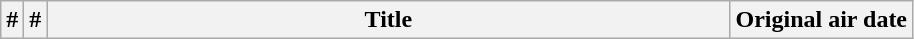<table class="wikitable plainrowheaders">
<tr>
<th>#</th>
<th>#</th>
<th style="width:28em;">Title</th>
<th>Original air date<br>











</th>
</tr>
</table>
